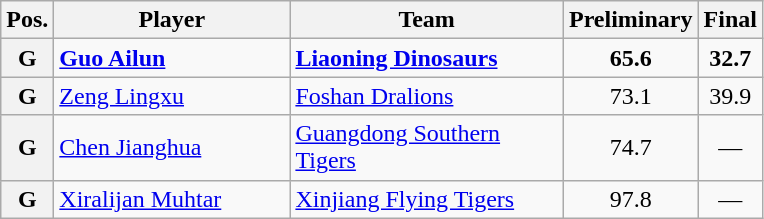<table class="wikitable">
<tr>
<th>Pos.</th>
<th width=150>Player</th>
<th width=175>Team</th>
<th>Preliminary</th>
<th>Final</th>
</tr>
<tr>
<th>G</th>
<td> <strong><a href='#'>Guo Ailun</a></strong></td>
<td><strong><a href='#'>Liaoning Dinosaurs</a></strong></td>
<td align=center><strong>65.6</strong></td>
<td align=center><strong>32.7</strong></td>
</tr>
<tr>
<th>G</th>
<td> <a href='#'>Zeng Lingxu</a></td>
<td><a href='#'>Foshan Dralions</a></td>
<td align=center>73.1</td>
<td align=center>39.9</td>
</tr>
<tr>
<th>G</th>
<td> <a href='#'>Chen Jianghua</a></td>
<td><a href='#'>Guangdong Southern Tigers</a></td>
<td align=center>74.7</td>
<td align=center>—</td>
</tr>
<tr>
<th>G</th>
<td> <a href='#'>Xiralijan Muhtar</a></td>
<td><a href='#'>Xinjiang Flying Tigers</a></td>
<td align=center>97.8</td>
<td align=center>—</td>
</tr>
</table>
